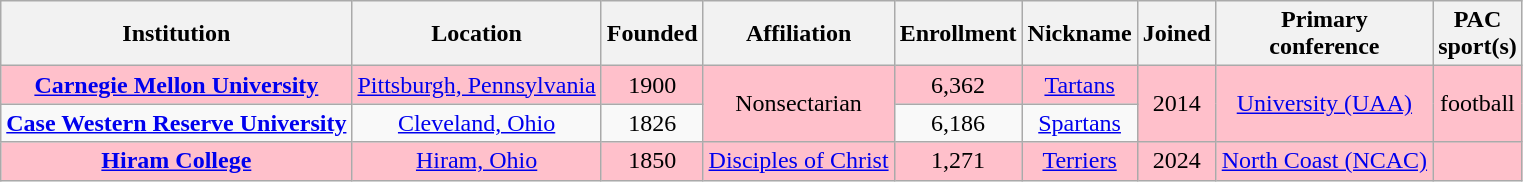<table class="wikitable sortable" style="text-align: center;">
<tr>
<th>Institution</th>
<th>Location</th>
<th>Founded</th>
<th>Affiliation</th>
<th>Enrollment</th>
<th>Nickname</th>
<th>Joined</th>
<th>Primary<br>conference</th>
<th>PAC<br>sport(s)</th>
</tr>
<tr bgcolor=pink>
<td><strong><a href='#'>Carnegie Mellon University</a></strong></td>
<td><a href='#'>Pittsburgh, Pennsylvania</a></td>
<td>1900</td>
<td rowspan="2">Nonsectarian</td>
<td>6,362</td>
<td><a href='#'>Tartans</a></td>
<td rowspan="2">2014</td>
<td rowspan="2"><a href='#'>University (UAA)</a></td>
<td rowspan="2">football</td>
</tr>
<tr>
<td><strong><a href='#'>Case Western Reserve University</a></strong></td>
<td><a href='#'>Cleveland, Ohio</a></td>
<td>1826</td>
<td>6,186</td>
<td><a href='#'>Spartans</a></td>
</tr>
<tr bgcolor=pink>
<td><strong><a href='#'>Hiram College</a></strong></td>
<td><a href='#'>Hiram, Ohio</a></td>
<td>1850</td>
<td><a href='#'>Disciples of Christ</a></td>
<td>1,271</td>
<td><a href='#'>Terriers</a></td>
<td>2024</td>
<td><a href='#'>North Coast (NCAC)</a><br></td>
<td></td>
</tr>
</table>
